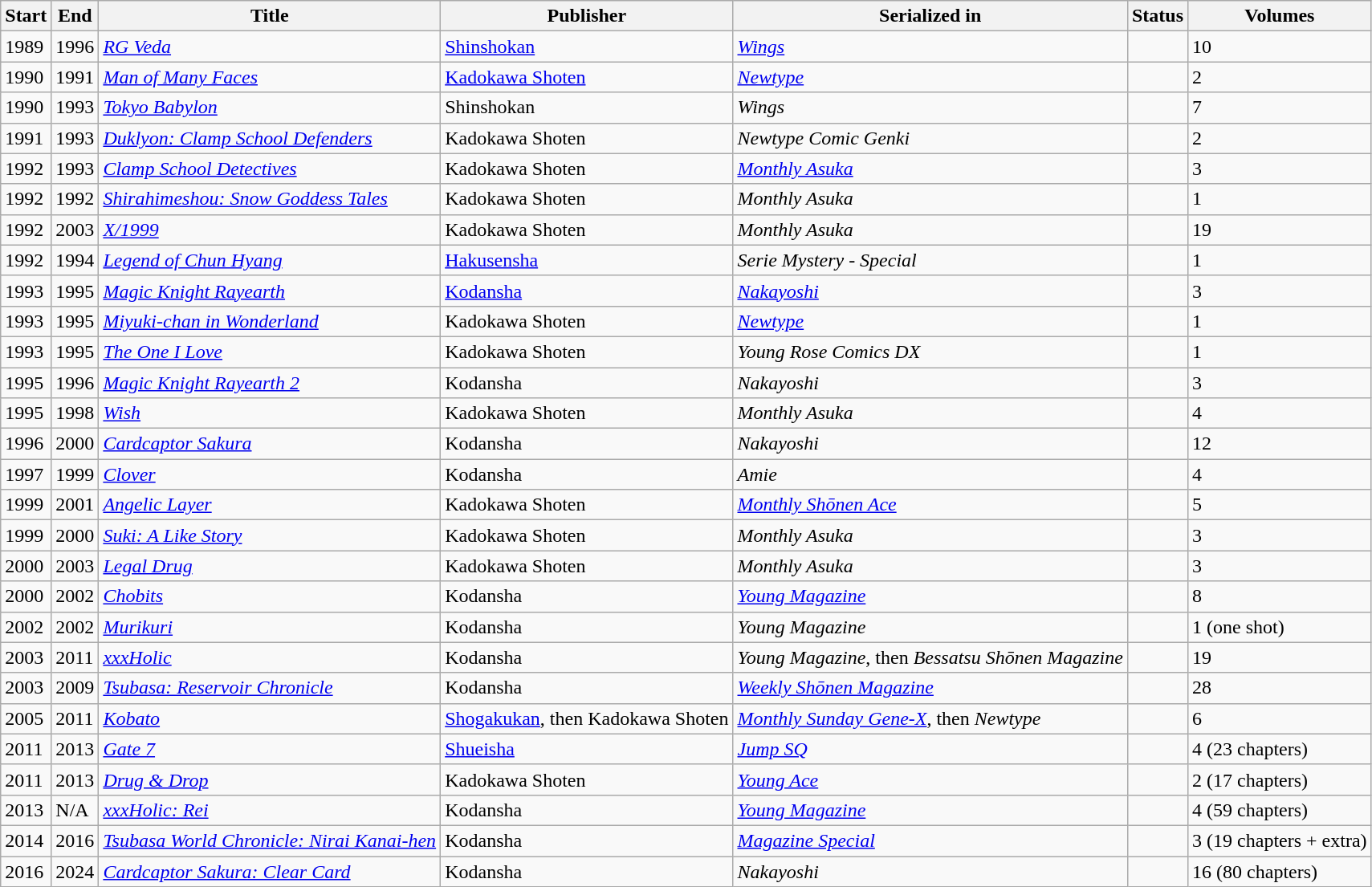<table class="wikitable sortable">
<tr>
<th>Start</th>
<th>End</th>
<th>Title</th>
<th>Publisher</th>
<th>Serialized in</th>
<th>Status</th>
<th>Volumes</th>
</tr>
<tr>
<td>1989</td>
<td>1996</td>
<td><em><a href='#'>RG Veda</a></em></td>
<td><a href='#'>Shinshokan</a></td>
<td><em><a href='#'>Wings</a></em></td>
<td></td>
<td>10</td>
</tr>
<tr>
<td>1990</td>
<td>1991</td>
<td><em><a href='#'>Man of Many Faces</a></em></td>
<td><a href='#'>Kadokawa Shoten</a></td>
<td><em><a href='#'>Newtype</a></em></td>
<td></td>
<td>2</td>
</tr>
<tr>
<td>1990</td>
<td>1993</td>
<td><em><a href='#'>Tokyo Babylon</a></em></td>
<td>Shinshokan</td>
<td><em>Wings</em></td>
<td></td>
<td>7</td>
</tr>
<tr>
<td>1991</td>
<td>1993</td>
<td><em><a href='#'>Duklyon: Clamp School Defenders</a></em></td>
<td>Kadokawa Shoten</td>
<td><em>Newtype Comic Genki</em></td>
<td></td>
<td>2</td>
</tr>
<tr>
<td>1992</td>
<td>1993</td>
<td><em><a href='#'>Clamp School Detectives</a></em></td>
<td>Kadokawa Shoten</td>
<td><em><a href='#'>Monthly Asuka</a></em></td>
<td></td>
<td>3</td>
</tr>
<tr>
<td>1992</td>
<td>1992</td>
<td><em><a href='#'>Shirahimeshou: Snow Goddess Tales</a></em></td>
<td>Kadokawa Shoten</td>
<td><em>Monthly Asuka</em></td>
<td></td>
<td>1</td>
</tr>
<tr>
<td>1992</td>
<td>2003</td>
<td><em><a href='#'>X/1999</a></em></td>
<td>Kadokawa Shoten</td>
<td><em>Monthly Asuka</em></td>
<td></td>
<td>19</td>
</tr>
<tr>
<td>1992</td>
<td>1994</td>
<td><em><a href='#'>Legend of Chun Hyang</a></em></td>
<td><a href='#'>Hakusensha</a></td>
<td><em>Serie Mystery - Special</em></td>
<td></td>
<td>1</td>
</tr>
<tr>
<td>1993</td>
<td>1995</td>
<td><em><a href='#'>Magic Knight Rayearth</a></em></td>
<td><a href='#'>Kodansha</a></td>
<td><em><a href='#'>Nakayoshi</a></em></td>
<td></td>
<td>3</td>
</tr>
<tr>
<td>1993</td>
<td>1995</td>
<td><em><a href='#'>Miyuki-chan in Wonderland</a></em></td>
<td>Kadokawa Shoten</td>
<td><em><a href='#'>Newtype</a></em></td>
<td></td>
<td>1</td>
</tr>
<tr>
<td>1993</td>
<td>1995</td>
<td><em><a href='#'>The One I Love</a></em></td>
<td>Kadokawa Shoten</td>
<td><em>Young Rose Comics DX</em></td>
<td></td>
<td>1</td>
</tr>
<tr>
<td>1995</td>
<td>1996</td>
<td><em><a href='#'>Magic Knight Rayearth 2</a></em></td>
<td>Kodansha</td>
<td><em>Nakayoshi</em></td>
<td></td>
<td>3</td>
</tr>
<tr>
<td>1995</td>
<td>1998</td>
<td><em><a href='#'>Wish</a></em></td>
<td>Kadokawa Shoten</td>
<td><em>Monthly Asuka</em></td>
<td></td>
<td>4</td>
</tr>
<tr>
<td>1996</td>
<td>2000</td>
<td><em><a href='#'>Cardcaptor Sakura</a></em></td>
<td>Kodansha</td>
<td><em>Nakayoshi</em></td>
<td></td>
<td>12</td>
</tr>
<tr>
<td>1997</td>
<td>1999</td>
<td><em><a href='#'>Clover</a></em></td>
<td>Kodansha</td>
<td><em>Amie</em></td>
<td></td>
<td>4</td>
</tr>
<tr>
<td>1999</td>
<td>2001</td>
<td><em><a href='#'>Angelic Layer</a></em></td>
<td>Kadokawa Shoten</td>
<td><em><a href='#'>Monthly Shōnen Ace</a></em></td>
<td></td>
<td>5</td>
</tr>
<tr>
<td>1999</td>
<td>2000</td>
<td><em><a href='#'>Suki: A Like Story</a></em></td>
<td>Kadokawa Shoten</td>
<td><em>Monthly Asuka</em></td>
<td></td>
<td>3</td>
</tr>
<tr>
<td>2000</td>
<td>2003</td>
<td><em><a href='#'>Legal Drug</a></em></td>
<td>Kadokawa Shoten</td>
<td><em>Monthly Asuka</em></td>
<td></td>
<td>3</td>
</tr>
<tr>
<td>2000</td>
<td>2002</td>
<td><em><a href='#'>Chobits</a></em></td>
<td>Kodansha</td>
<td><em><a href='#'>Young Magazine</a></em></td>
<td></td>
<td>8</td>
</tr>
<tr>
<td>2002</td>
<td>2002</td>
<td><em><a href='#'>Murikuri</a></em></td>
<td>Kodansha</td>
<td><em>Young Magazine</em></td>
<td></td>
<td>1 (one shot)</td>
</tr>
<tr>
<td>2003</td>
<td>2011</td>
<td><em><a href='#'>xxxHolic</a></em></td>
<td>Kodansha</td>
<td><em>Young Magazine</em>, then <em>Bessatsu Shōnen Magazine</em></td>
<td></td>
<td>19</td>
</tr>
<tr>
<td>2003</td>
<td>2009</td>
<td><em><a href='#'>Tsubasa: Reservoir Chronicle</a></em></td>
<td>Kodansha</td>
<td><em><a href='#'>Weekly Shōnen Magazine</a></em></td>
<td></td>
<td>28</td>
</tr>
<tr>
<td>2005</td>
<td>2011</td>
<td><em><a href='#'>Kobato</a></em></td>
<td><a href='#'>Shogakukan</a>, then Kadokawa Shoten</td>
<td><em><a href='#'>Monthly Sunday Gene-X</a></em>, then <em>Newtype</em></td>
<td></td>
<td>6</td>
</tr>
<tr>
<td>2011</td>
<td>2013</td>
<td><em><a href='#'>Gate 7</a></em></td>
<td><a href='#'>Shueisha</a></td>
<td><em><a href='#'>Jump SQ</a></em></td>
<td></td>
<td>4 (23 chapters)</td>
</tr>
<tr>
<td>2011</td>
<td>2013</td>
<td><em><a href='#'>Drug & Drop</a></em></td>
<td>Kadokawa Shoten</td>
<td><em><a href='#'>Young Ace</a></em></td>
<td></td>
<td>2 (17 chapters)</td>
</tr>
<tr>
<td>2013</td>
<td>N/A</td>
<td><em><a href='#'>xxxHolic: Rei</a></em></td>
<td>Kodansha</td>
<td><em><a href='#'>Young Magazine</a></em></td>
<td></td>
<td>4 (59 chapters)</td>
</tr>
<tr>
<td>2014</td>
<td>2016</td>
<td><em><a href='#'>Tsubasa World Chronicle: Nirai Kanai-hen</a></em></td>
<td>Kodansha</td>
<td><em><a href='#'>Magazine Special</a></em></td>
<td></td>
<td>3 (19 chapters + extra)</td>
</tr>
<tr>
<td>2016</td>
<td>2024</td>
<td><em><a href='#'>Cardcaptor Sakura: Clear Card</a></em></td>
<td>Kodansha</td>
<td><em>Nakayoshi</em></td>
<td></td>
<td>16 (80 chapters)</td>
</tr>
</table>
